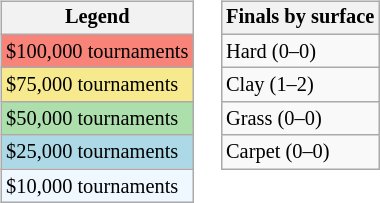<table>
<tr valign=top>
<td><br><table class=wikitable style="font-size:85%">
<tr>
<th>Legend</th>
</tr>
<tr style="background:#f88379;">
<td>$100,000 tournaments</td>
</tr>
<tr style="background:#f7e98e;">
<td>$75,000 tournaments</td>
</tr>
<tr style="background:#addfad;">
<td>$50,000 tournaments</td>
</tr>
<tr style="background:lightblue;">
<td>$25,000 tournaments</td>
</tr>
<tr style="background:#f0f8ff;">
<td>$10,000 tournaments</td>
</tr>
</table>
</td>
<td><br><table class=wikitable style="font-size:85%">
<tr>
<th>Finals by surface</th>
</tr>
<tr>
<td>Hard (0–0)</td>
</tr>
<tr>
<td>Clay (1–2)</td>
</tr>
<tr>
<td>Grass (0–0)</td>
</tr>
<tr>
<td>Carpet (0–0)</td>
</tr>
</table>
</td>
</tr>
</table>
